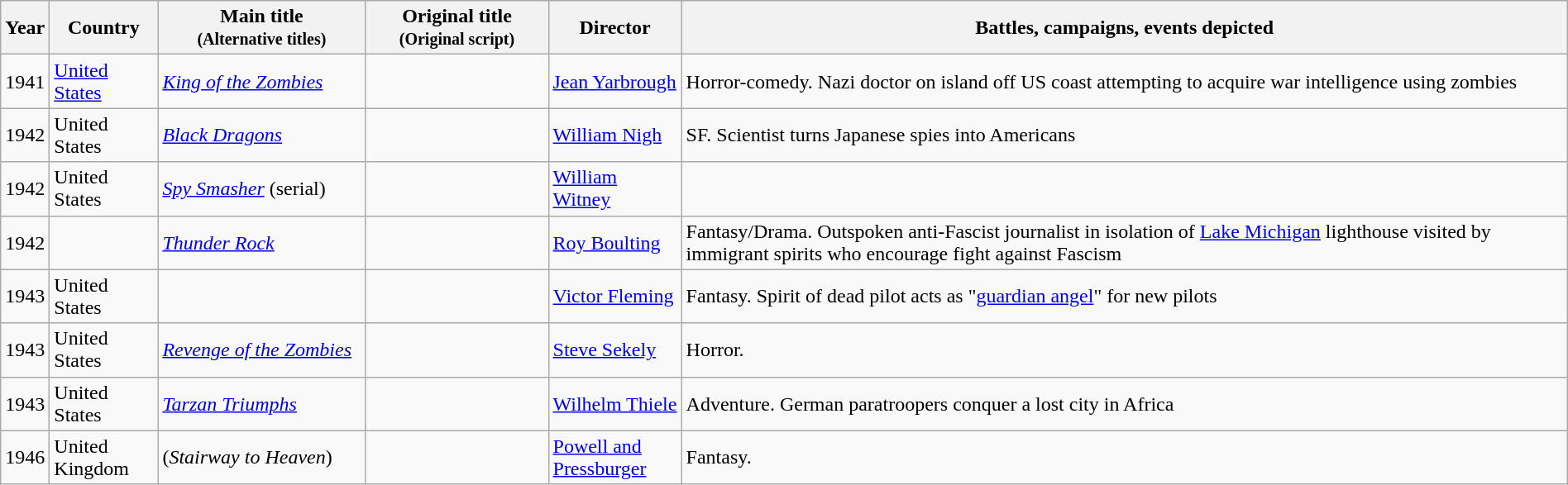<table class="wikitable sortable" style="width:100%;">
<tr>
<th>Year </th>
<th style="width: 80px;">Country</th>
<th style="width: 160px;">Main title<br><small>(Alternative titles)</small></th>
<th style="width: 140px;">Original title<br><small>(Original script)</small></th>
<th style="width: 100px;">Director</th>
<th class="unsortable">Battles, campaigns, events depicted</th>
</tr>
<tr>
<td>1941</td>
<td><a href='#'>United States</a></td>
<td><em><a href='#'>King of the Zombies</a></em></td>
<td></td>
<td><a href='#'>Jean Yarbrough</a></td>
<td>Horror-comedy. Nazi doctor on island off US coast attempting to acquire war intelligence using zombies</td>
</tr>
<tr>
<td>1942</td>
<td>United States</td>
<td><em><a href='#'>Black Dragons</a></em></td>
<td></td>
<td><a href='#'>William Nigh</a></td>
<td>SF. Scientist turns Japanese spies into Americans</td>
</tr>
<tr>
<td>1942</td>
<td>United States</td>
<td><em><a href='#'>Spy Smasher</a></em> (serial)</td>
<td></td>
<td><a href='#'>William Witney</a></td>
<td></td>
</tr>
<tr>
<td>1942</td>
<td></td>
<td><em><a href='#'>Thunder Rock</a></em></td>
<td></td>
<td><a href='#'>Roy Boulting</a></td>
<td>Fantasy/Drama. Outspoken anti-Fascist journalist in isolation of <a href='#'>Lake Michigan</a> lighthouse visited by immigrant spirits who encourage fight against Fascism</td>
</tr>
<tr>
<td>1943</td>
<td>United States</td>
<td><em></em></td>
<td></td>
<td><a href='#'>Victor Fleming</a></td>
<td>Fantasy. Spirit of dead pilot acts as "<a href='#'>guardian angel</a>" for new pilots</td>
</tr>
<tr>
<td>1943</td>
<td>United States</td>
<td><em><a href='#'>Revenge of the Zombies</a></em></td>
<td></td>
<td><a href='#'>Steve Sekely</a></td>
<td>Horror.</td>
</tr>
<tr>
<td>1943</td>
<td>United States</td>
<td><em><a href='#'>Tarzan Triumphs</a></em></td>
<td></td>
<td><a href='#'>Wilhelm Thiele</a></td>
<td>Adventure. German paratroopers conquer a lost city in Africa</td>
</tr>
<tr>
<td>1946</td>
<td>United Kingdom</td>
<td><em></em> (<em>Stairway to Heaven</em>)</td>
<td></td>
<td><a href='#'>Powell and Pressburger</a></td>
<td>Fantasy.</td>
</tr>
</table>
